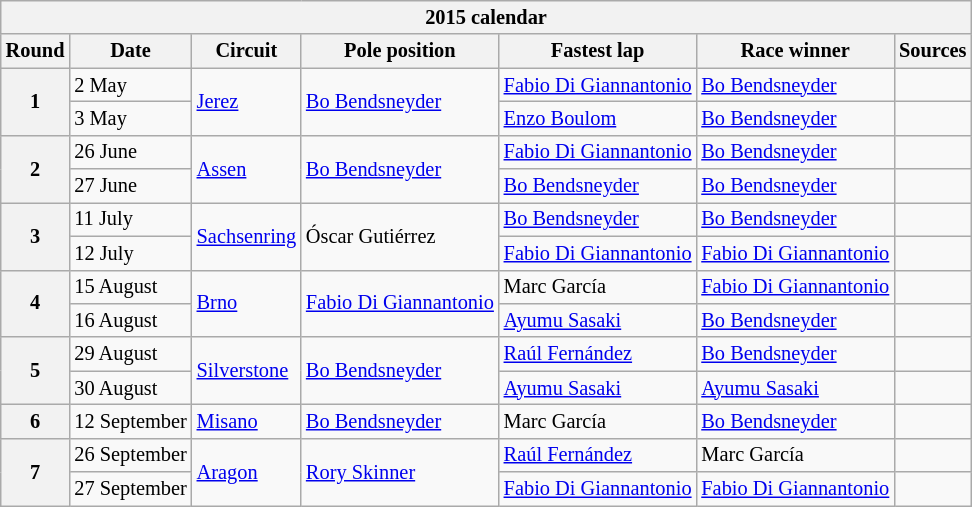<table class="wikitable" style="font-size: 85%">
<tr>
<th colspan=7>2015 calendar</th>
</tr>
<tr>
<th>Round</th>
<th>Date</th>
<th>Circuit</th>
<th>Pole position</th>
<th>Fastest lap</th>
<th>Race winner</th>
<th>Sources</th>
</tr>
<tr>
<th rowspan=2>1</th>
<td>2 May</td>
<td rowspan=2> <a href='#'>Jerez</a></td>
<td rowspan=2> <a href='#'>Bo Bendsneyder</a></td>
<td> <a href='#'>Fabio Di Giannantonio</a></td>
<td> <a href='#'>Bo Bendsneyder</a></td>
<td align=center></td>
</tr>
<tr>
<td>3 May</td>
<td> <a href='#'>Enzo Boulom</a></td>
<td> <a href='#'>Bo Bendsneyder</a></td>
<td align=center></td>
</tr>
<tr>
<th rowspan=2>2</th>
<td>26 June</td>
<td rowspan=2> <a href='#'>Assen</a></td>
<td rowspan=2> <a href='#'>Bo Bendsneyder</a></td>
<td> <a href='#'>Fabio Di Giannantonio</a></td>
<td> <a href='#'>Bo Bendsneyder</a></td>
<td align=center></td>
</tr>
<tr>
<td>27 June</td>
<td> <a href='#'>Bo Bendsneyder</a></td>
<td> <a href='#'>Bo Bendsneyder</a></td>
<td align=center></td>
</tr>
<tr>
<th rowspan=2>3</th>
<td>11 July</td>
<td rowspan=2> <a href='#'>Sachsenring</a></td>
<td rowspan=2> Óscar Gutiérrez</td>
<td> <a href='#'>Bo Bendsneyder</a></td>
<td> <a href='#'>Bo Bendsneyder</a></td>
<td align=center></td>
</tr>
<tr>
<td>12 July</td>
<td> <a href='#'>Fabio Di Giannantonio</a></td>
<td> <a href='#'>Fabio Di Giannantonio</a></td>
<td align=center></td>
</tr>
<tr>
<th rowspan=2>4</th>
<td>15 August</td>
<td rowspan=2> <a href='#'>Brno</a></td>
<td rowspan=2> <a href='#'>Fabio Di Giannantonio</a></td>
<td> Marc García</td>
<td> <a href='#'>Fabio Di Giannantonio</a></td>
<td align=center></td>
</tr>
<tr>
<td>16 August</td>
<td> <a href='#'>Ayumu Sasaki</a></td>
<td> <a href='#'>Bo Bendsneyder</a></td>
<td align=center></td>
</tr>
<tr>
<th rowspan=2>5</th>
<td>29 August</td>
<td rowspan=2> <a href='#'>Silverstone</a></td>
<td rowspan=2> <a href='#'>Bo Bendsneyder</a></td>
<td> <a href='#'>Raúl Fernández</a></td>
<td> <a href='#'>Bo Bendsneyder</a></td>
<td align=center></td>
</tr>
<tr>
<td>30 August</td>
<td> <a href='#'>Ayumu Sasaki</a></td>
<td> <a href='#'>Ayumu Sasaki</a></td>
<td align=center></td>
</tr>
<tr>
<th>6</th>
<td>12 September</td>
<td> <a href='#'>Misano</a></td>
<td> <a href='#'>Bo Bendsneyder</a></td>
<td> Marc García</td>
<td> <a href='#'>Bo Bendsneyder</a></td>
<td align=center></td>
</tr>
<tr>
<th rowspan=2>7</th>
<td>26 September</td>
<td rowspan=2> <a href='#'>Aragon</a></td>
<td rowspan=2> <a href='#'>Rory Skinner</a></td>
<td> <a href='#'>Raúl Fernández</a></td>
<td> Marc García</td>
<td align=center></td>
</tr>
<tr>
<td>27 September</td>
<td> <a href='#'>Fabio Di Giannantonio</a></td>
<td> <a href='#'>Fabio Di Giannantonio</a></td>
<td align=center></td>
</tr>
</table>
